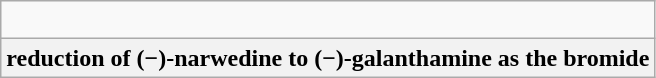<table class="wikitable">
<tr align="right">
<td><br></td>
</tr>
<tr align="center">
<th>reduction of (−)-narwedine to (−)-galanthamine as the bromide</th>
</tr>
</table>
